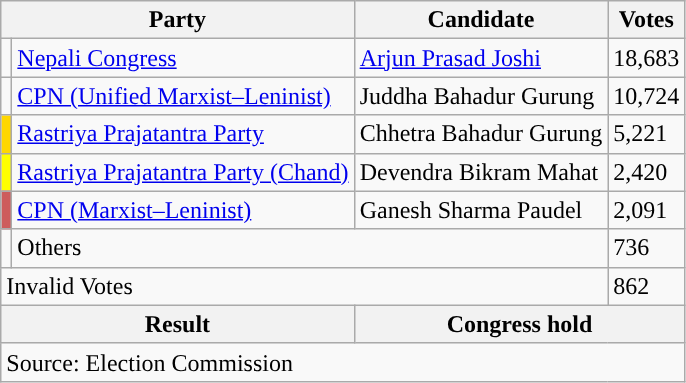<table class="wikitable">
<tr>
<th colspan="2">Party</th>
<th>Candidate</th>
<th>Votes</th>
</tr>
<tr>
<td style="background-color:"></td>
<td><a href='#'>Nepali Congress</a></td>
<td><a href='#'>Arjun Prasad Joshi</a></td>
<td>18,683</td>
</tr>
<tr>
<td style="background-color:"></td>
<td><a href='#'>CPN (Unified Marxist–Leninist)</a></td>
<td>Juddha Bahadur Gurung</td>
<td>10,724</td>
</tr>
<tr>
<td style="background-color:gold"></td>
<td><a href='#'>Rastriya Prajatantra Party</a></td>
<td>Chhetra Bahadur Gurung</td>
<td>5,221</td>
</tr>
<tr>
<td style="background-color:yellow"></td>
<td><a href='#'>Rastriya Prajatantra Party (Chand)</a></td>
<td>Devendra Bikram Mahat</td>
<td>2,420</td>
</tr>
<tr>
<td style="background-color:indianred"></td>
<td><a href='#'>CPN (Marxist–Leninist)</a></td>
<td>Ganesh Sharma Paudel</td>
<td>2,091</td>
</tr>
<tr>
<td></td>
<td colspan="2">Others</td>
<td>736</td>
</tr>
<tr>
<td colspan="3">Invalid Votes</td>
<td>862</td>
</tr>
<tr>
<th colspan="2">Result</th>
<th colspan="2">Congress hold</th>
</tr>
<tr>
<td colspan="4">Source: Election Commission</td>
</tr>
</table>
